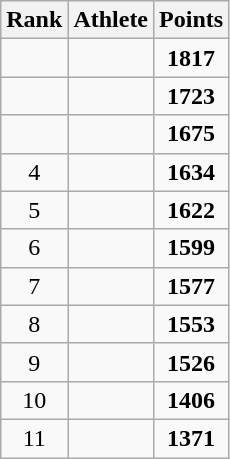<table class=wikitable style="text-align:center;">
<tr>
<th>Rank</th>
<th>Athlete</th>
<th>Points</th>
</tr>
<tr>
<td></td>
<td align=left></td>
<td><strong>1817</strong></td>
</tr>
<tr>
<td></td>
<td align=left></td>
<td><strong>1723</strong></td>
</tr>
<tr>
<td></td>
<td align=left></td>
<td><strong>1675</strong></td>
</tr>
<tr>
<td>4</td>
<td align=left></td>
<td><strong>1634</strong></td>
</tr>
<tr>
<td>5</td>
<td align=left></td>
<td><strong>1622</strong></td>
</tr>
<tr>
<td>6</td>
<td align=left></td>
<td><strong>1599</strong></td>
</tr>
<tr>
<td>7</td>
<td align=left></td>
<td><strong>1577</strong></td>
</tr>
<tr>
<td>8</td>
<td align=left></td>
<td><strong>1553</strong></td>
</tr>
<tr>
<td>9</td>
<td align=left></td>
<td><strong>1526</strong></td>
</tr>
<tr>
<td>10</td>
<td align=left></td>
<td><strong>1406</strong></td>
</tr>
<tr>
<td>11</td>
<td align=left></td>
<td><strong>1371</strong></td>
</tr>
</table>
